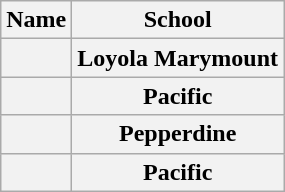<table class="wikitable sortable">
<tr>
<th>Name</th>
<th>School</th>
</tr>
<tr>
<th></th>
<th>Loyola Marymount</th>
</tr>
<tr>
<th></th>
<th>Pacific</th>
</tr>
<tr>
<th></th>
<th>Pepperdine</th>
</tr>
<tr>
<th></th>
<th>Pacific</th>
</tr>
</table>
